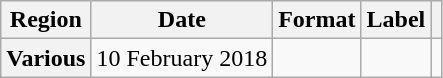<table class="wikitable plainrowheaders">
<tr>
<th>Region</th>
<th>Date</th>
<th>Format</th>
<th>Label</th>
<th></th>
</tr>
<tr>
<th scope="row">Various</th>
<td>10 February 2018</td>
<td></td>
<td></td>
<td></td>
</tr>
</table>
